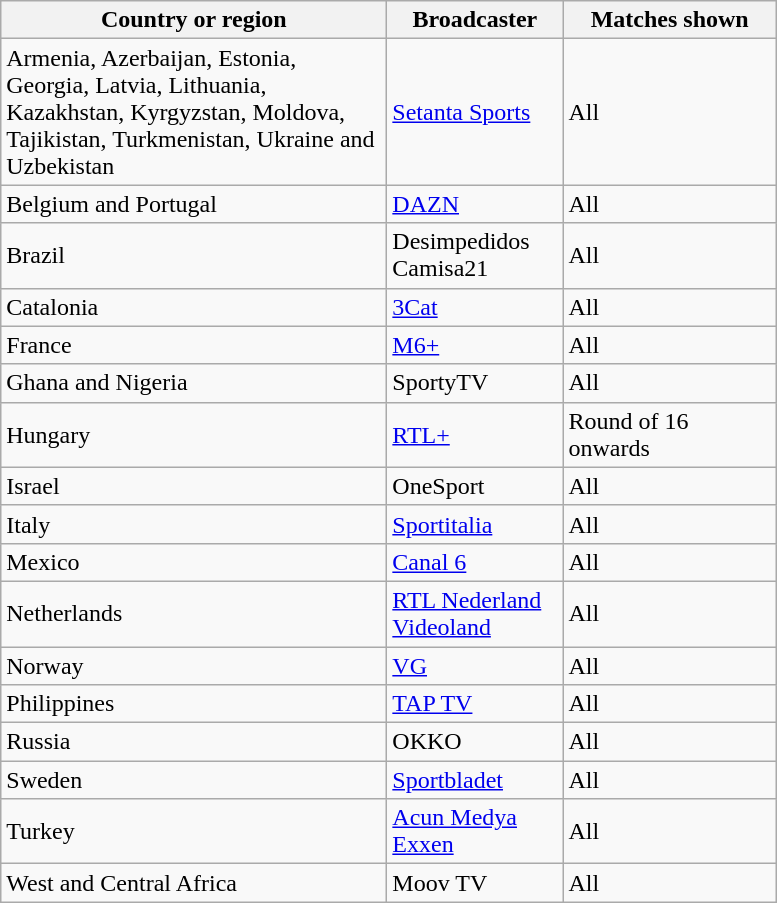<table class=wikitable>
<tr>
<th width="250px">Country or region</th>
<th width="110px">Broadcaster</th>
<th width="135px">Matches shown</th>
</tr>
<tr>
<td>Armenia, Azerbaijan, Estonia, Georgia, Latvia, Lithuania, Kazakhstan, Kyrgyzstan, Moldova, Tajikistan, Turkmenistan, Ukraine and Uzbekistan</td>
<td><a href='#'>Setanta Sports</a></td>
<td>All</td>
</tr>
<tr>
<td>Belgium and Portugal</td>
<td><a href='#'>DAZN</a></td>
<td>All</td>
</tr>
<tr>
<td>Brazil</td>
<td>Desimpedidos<br>Camisa21</td>
<td>All</td>
</tr>
<tr>
<td>Catalonia</td>
<td><a href='#'>3Cat</a></td>
<td>All</td>
</tr>
<tr>
<td>France</td>
<td><a href='#'>M6+</a></td>
<td>All</td>
</tr>
<tr>
<td>Ghana and Nigeria</td>
<td>SportyTV</td>
<td>All</td>
</tr>
<tr>
<td>Hungary</td>
<td><a href='#'>RTL+</a></td>
<td>Round of 16 onwards</td>
</tr>
<tr>
<td>Israel</td>
<td>OneSport</td>
<td>All</td>
</tr>
<tr>
<td>Italy</td>
<td><a href='#'>Sportitalia</a></td>
<td>All</td>
</tr>
<tr>
<td>Mexico</td>
<td><a href='#'>Canal 6</a></td>
<td>All</td>
</tr>
<tr>
<td>Netherlands</td>
<td><a href='#'>RTL Nederland</a><br><a href='#'>Videoland</a></td>
<td>All</td>
</tr>
<tr>
<td>Norway</td>
<td><a href='#'>VG</a></td>
<td>All</td>
</tr>
<tr>
<td>Philippines</td>
<td><a href='#'>TAP TV</a></td>
<td>All</td>
</tr>
<tr>
<td>Russia</td>
<td>OKKO</td>
<td>All</td>
</tr>
<tr>
<td>Sweden</td>
<td><a href='#'>Sportbladet</a></td>
<td>All</td>
</tr>
<tr>
<td>Turkey</td>
<td><a href='#'>Acun Medya</a><br><a href='#'>Exxen</a></td>
<td>All</td>
</tr>
<tr>
<td>West and Central Africa</td>
<td>Moov TV</td>
<td>All</td>
</tr>
</table>
